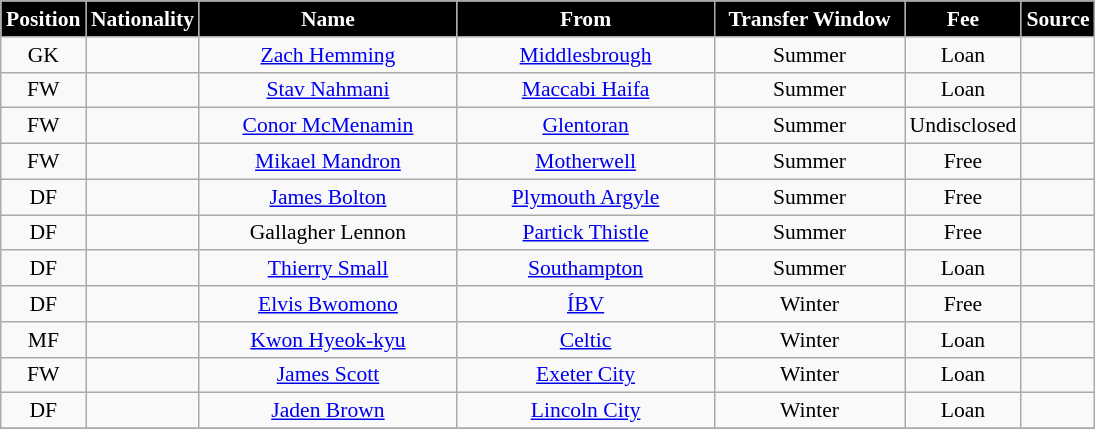<table class="wikitable"  style="text-align:center; font-size:90%; ">
<tr>
<th style="background:#000000; color:white; width:50px;">Position</th>
<th style="background:#000000; color:white; width:50px;">Nationality</th>
<th style="background:#000000; color:white; width:165px;">Name</th>
<th style="background:#000000; color:white; width:165px;">From</th>
<th style="background:#000000; color:white; width:120px;">Transfer Window</th>
<th style="background:#000000; color:white; width:70px;">Fee</th>
<th style="background:#000000; color:white; width:25px;">Source</th>
</tr>
<tr>
<td>GK</td>
<td></td>
<td><a href='#'>Zach Hemming</a></td>
<td><a href='#'>Middlesbrough</a></td>
<td>Summer</td>
<td>Loan</td>
<td></td>
</tr>
<tr>
<td>FW</td>
<td></td>
<td><a href='#'>Stav Nahmani</a></td>
<td><a href='#'>Maccabi Haifa</a></td>
<td>Summer</td>
<td>Loan</td>
<td></td>
</tr>
<tr>
<td>FW</td>
<td></td>
<td><a href='#'>Conor McMenamin</a></td>
<td><a href='#'>Glentoran</a></td>
<td>Summer</td>
<td>Undisclosed</td>
<td></td>
</tr>
<tr>
<td>FW</td>
<td></td>
<td><a href='#'>Mikael Mandron</a></td>
<td><a href='#'>Motherwell</a></td>
<td>Summer</td>
<td>Free</td>
<td></td>
</tr>
<tr>
<td>DF</td>
<td></td>
<td><a href='#'>James Bolton</a></td>
<td><a href='#'>Plymouth Argyle</a></td>
<td>Summer</td>
<td>Free</td>
<td></td>
</tr>
<tr>
<td>DF</td>
<td></td>
<td>Gallagher Lennon</td>
<td><a href='#'>Partick Thistle</a></td>
<td>Summer</td>
<td>Free</td>
<td></td>
</tr>
<tr>
<td>DF</td>
<td></td>
<td><a href='#'>Thierry Small</a></td>
<td><a href='#'>Southampton</a></td>
<td>Summer</td>
<td>Loan</td>
<td></td>
</tr>
<tr>
<td>DF</td>
<td></td>
<td><a href='#'>Elvis Bwomono</a></td>
<td><a href='#'>ÍBV</a></td>
<td>Winter</td>
<td>Free</td>
<td></td>
</tr>
<tr>
<td>MF</td>
<td></td>
<td><a href='#'>Kwon Hyeok-kyu</a></td>
<td><a href='#'>Celtic</a></td>
<td>Winter</td>
<td>Loan</td>
<td></td>
</tr>
<tr>
<td>FW</td>
<td></td>
<td><a href='#'>James Scott</a></td>
<td><a href='#'>Exeter City</a></td>
<td>Winter</td>
<td>Loan</td>
<td></td>
</tr>
<tr>
<td>DF</td>
<td></td>
<td><a href='#'>Jaden Brown</a></td>
<td><a href='#'>Lincoln City</a></td>
<td>Winter</td>
<td>Loan</td>
<td></td>
</tr>
<tr>
</tr>
</table>
